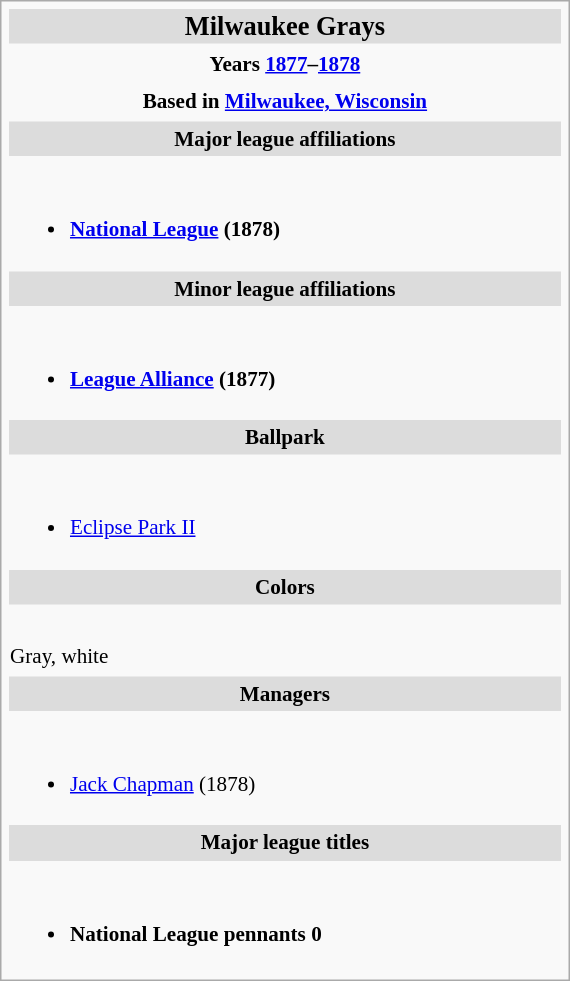<table class="infobox vcard" style="width: 27em; font-size: 88%; text-align: left; line-height: 1.5em">
<tr>
<th colspan=2 class="fn org" style="font-size: 125%; text-align: center; background-color: #dcdcdc;margin-bottom:3px;">Milwaukee Grays</th>
</tr>
<tr>
<th style="text-align: center" colspan="2">Years <a href='#'>1877</a>–<a href='#'>1878</a></th>
</tr>
<tr>
<th style="text-align: center" colspan="2">Based in <a href='#'>Milwaukee, Wisconsin</a></th>
</tr>
<tr>
<th colspan=2 style="background-color: #dcdcdc; text-align: center">Major league affiliations</th>
</tr>
<tr>
<th colspan=2><br><ul><li><a href='#'>National League</a> (1878)</li></ul></th>
</tr>
<tr>
<th colspan=2 style="background-color: #dcdcdc; text-align: center">Minor league affiliations</th>
</tr>
<tr>
<th colspan=2><br><ul><li><a href='#'>League Alliance</a> (1877)</li></ul></th>
</tr>
<tr>
<th colspan=2 style="background-color: #dcdcdc; text-align: center">Ballpark</th>
</tr>
<tr>
<td colspan="2"><br><ul><li><a href='#'>Eclipse Park II</a></li></ul></td>
</tr>
<tr>
<th colspan=2 style="background-color: #dcdcdc; text-align: center">Colors</th>
</tr>
<tr>
<td colspan="2"><br>Gray, white<br>
 </td>
</tr>
<tr>
<th colspan=2 style="background-color: #dcdcdc; text-align: center">Managers</th>
</tr>
<tr>
<td colspan="2"><br><ul><li><a href='#'>Jack Chapman</a> (1878)</li></ul></td>
</tr>
<tr>
<th colspan=2 style="background-color: #dcdcdc; text-align: center">Major league titles</th>
</tr>
<tr>
<td colspan="2"><br><ul><li><strong>National League pennants</strong>  <strong>0</strong></li></ul></td>
</tr>
</table>
